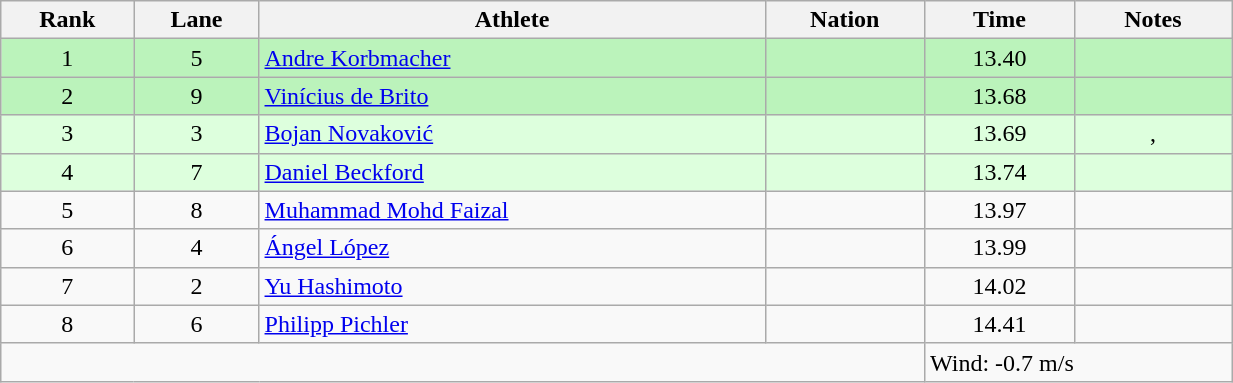<table class="wikitable sortable" style="text-align:center;width: 65%;">
<tr>
<th scope="col">Rank</th>
<th scope="col">Lane</th>
<th scope="col">Athlete</th>
<th scope="col">Nation</th>
<th scope="col">Time</th>
<th scope="col">Notes</th>
</tr>
<tr bgcolor=bbf3bb>
<td>1</td>
<td>5</td>
<td align=left><a href='#'>Andre Korbmacher</a></td>
<td align=left></td>
<td>13.40</td>
<td></td>
</tr>
<tr bgcolor=bbf3bb>
<td>2</td>
<td>9</td>
<td align=left><a href='#'>Vinícius de Brito</a></td>
<td align=left></td>
<td>13.68</td>
<td></td>
</tr>
<tr bgcolor=ddffdd>
<td>3</td>
<td>3</td>
<td align=left><a href='#'>Bojan Novaković</a></td>
<td align=left></td>
<td>13.69</td>
<td>, </td>
</tr>
<tr bgcolor=ddffdd>
<td>4</td>
<td>7</td>
<td align=left><a href='#'>Daniel Beckford</a></td>
<td align=left></td>
<td>13.74</td>
<td></td>
</tr>
<tr>
<td>5</td>
<td>8</td>
<td align=left><a href='#'>Muhammad Mohd Faizal</a></td>
<td align=left></td>
<td>13.97</td>
<td></td>
</tr>
<tr>
<td>6</td>
<td>4</td>
<td align=left><a href='#'>Ángel López</a></td>
<td align=left></td>
<td>13.99</td>
<td></td>
</tr>
<tr>
<td>7</td>
<td>2</td>
<td align=left><a href='#'>Yu Hashimoto</a></td>
<td align=left></td>
<td>14.02</td>
<td></td>
</tr>
<tr>
<td>8</td>
<td>6</td>
<td align=left><a href='#'>Philipp Pichler</a></td>
<td align=left></td>
<td>14.41</td>
<td></td>
</tr>
<tr class="sortbottom">
<td colspan="4"></td>
<td colspan="2" style="text-align:left;">Wind: -0.7 m/s</td>
</tr>
</table>
